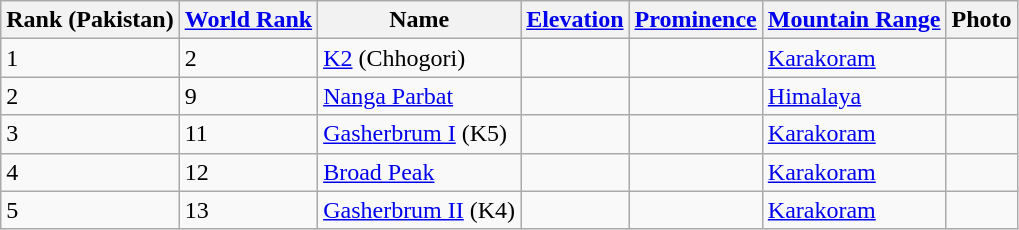<table class="wikitable sortable">
<tr>
<th>Rank (Pakistan)</th>
<th><a href='#'>World Rank</a></th>
<th>Name</th>
<th><a href='#'>Elevation</a></th>
<th><a href='#'>Prominence</a></th>
<th><a href='#'>Mountain Range</a></th>
<th>Photo</th>
</tr>
<tr>
<td>1</td>
<td>2</td>
<td><a href='#'>K2</a> (Chhogori)</td>
<td></td>
<td></td>
<td><a href='#'>Karakoram</a></td>
<td></td>
</tr>
<tr>
<td>2</td>
<td>9</td>
<td><a href='#'>Nanga Parbat</a></td>
<td></td>
<td></td>
<td><a href='#'>Himalaya</a></td>
<td></td>
</tr>
<tr>
<td>3</td>
<td>11</td>
<td><a href='#'>Gasherbrum I</a> (K5)</td>
<td></td>
<td></td>
<td><a href='#'>Karakoram</a></td>
<td></td>
</tr>
<tr>
<td>4</td>
<td>12</td>
<td><a href='#'>Broad Peak</a></td>
<td></td>
<td></td>
<td><a href='#'>Karakoram</a></td>
<td></td>
</tr>
<tr>
<td>5</td>
<td>13</td>
<td><a href='#'>Gasherbrum II</a> (K4)</td>
<td></td>
<td></td>
<td><a href='#'>Karakoram</a></td>
<td></td>
</tr>
</table>
